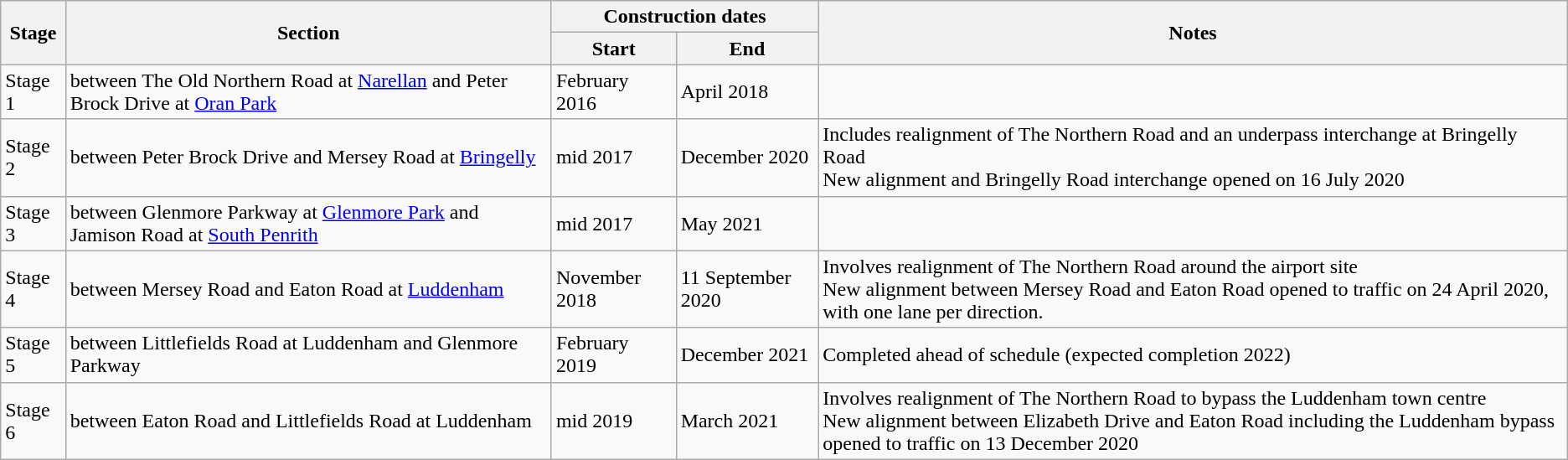<table class="wikitable sortable">
<tr>
<th scope="col" rowspan="2">Stage</th>
<th scope="col" rowspan="2">Section</th>
<th scope="col" colspan="2">Construction dates</th>
<th scope="col" rowspan="2">Notes</th>
</tr>
<tr>
<th scope="col" data-sort-type="number">Start</th>
<th scope="col" data-sort-type="number">End</th>
</tr>
<tr>
<td>Stage 1</td>
<td data-sort-value="1">between The Old Northern Road at <a href='#'>Narellan</a> and Peter Brock Drive at <a href='#'>Oran Park</a></td>
<td data-sort-value="20160200">February 2016</td>
<td data-sort-value="20180400">April 2018</td>
<td></td>
</tr>
<tr>
<td>Stage 2</td>
<td data-sort-value="2">between Peter Brock Drive and Mersey Road at <a href='#'>Bringelly</a></td>
<td data-sort-value="20170700">mid 2017</td>
<td data-sort-value="20201200">December 2020</td>
<td>Includes realignment of The Northern Road and an underpass interchange at Bringelly Road<br>New alignment and Bringelly Road interchange opened on 16 July 2020</td>
</tr>
<tr>
<td>Stage 3</td>
<td data-sort-value="6">between Glenmore Parkway at <a href='#'>Glenmore Park</a> and Jamison Road at <a href='#'>South Penrith</a></td>
<td data-sort-value="20170700">mid 2017</td>
<td data-sort-value="20210500">May 2021</td>
<td></td>
</tr>
<tr>
<td>Stage 4</td>
<td data-sort-value="3">between Mersey Road and Eaton Road at <a href='#'>Luddenham</a></td>
<td data-sort-value="20181100">November 2018</td>
<td data-sort-value="20200911">11 September 2020</td>
<td>Involves realignment of The Northern Road around the airport site<br>New alignment between Mersey Road and Eaton Road opened to traffic on 24 April 2020, with one lane per direction.</td>
</tr>
<tr>
<td>Stage 5</td>
<td data-sort-value="5">between Littlefields Road at Luddenham and Glenmore Parkway</td>
<td data-sort-value="20190200">February 2019</td>
<td data-sort-value="20211200">December 2021</td>
<td>Completed ahead of schedule (expected completion 2022)</td>
</tr>
<tr>
<td>Stage 6</td>
<td data-sort-value="4">between Eaton Road and Littlefields Road at Luddenham</td>
<td data-sort-value="20190700">mid 2019</td>
<td data-sort-value="20210300">March 2021</td>
<td>Involves realignment of The Northern Road to bypass the Luddenham town centre<br>New alignment between Elizabeth Drive and Eaton Road including the Luddenham bypass opened to traffic on 13 December 2020</td>
</tr>
</table>
